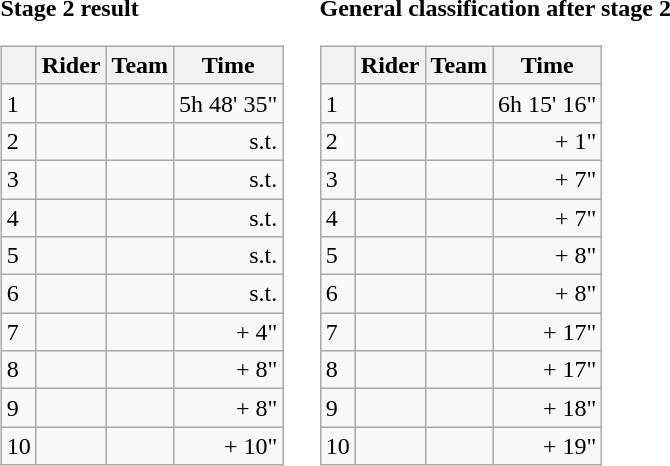<table>
<tr>
<td><strong>Stage 2 result</strong><br><table class="wikitable">
<tr>
<th></th>
<th>Rider</th>
<th>Team</th>
<th>Time</th>
</tr>
<tr>
<td>1</td>
<td></td>
<td></td>
<td align=right>5h 48' 35"</td>
</tr>
<tr>
<td>2</td>
<td></td>
<td></td>
<td align=right>s.t.</td>
</tr>
<tr>
<td>3</td>
<td></td>
<td></td>
<td align=right>s.t.</td>
</tr>
<tr>
<td>4</td>
<td></td>
<td></td>
<td align=right>s.t.</td>
</tr>
<tr>
<td>5</td>
<td></td>
<td></td>
<td align=right>s.t.</td>
</tr>
<tr>
<td>6</td>
<td></td>
<td></td>
<td align=right>s.t.</td>
</tr>
<tr>
<td>7</td>
<td></td>
<td></td>
<td align=right>+ 4"</td>
</tr>
<tr>
<td>8</td>
<td></td>
<td></td>
<td align=right>+ 8"</td>
</tr>
<tr>
<td>9</td>
<td></td>
<td></td>
<td align=right>+ 8"</td>
</tr>
<tr>
<td>10</td>
<td></td>
<td></td>
<td align=right>+ 10"</td>
</tr>
</table>
</td>
<td></td>
<td><strong>General classification after stage 2</strong><br><table class="wikitable">
<tr>
<th></th>
<th>Rider</th>
<th>Team</th>
<th>Time</th>
</tr>
<tr>
<td>1</td>
<td> </td>
<td></td>
<td align="right">6h 15' 16"</td>
</tr>
<tr>
<td>2</td>
<td></td>
<td></td>
<td align="right">+ 1"</td>
</tr>
<tr>
<td>3</td>
<td> </td>
<td></td>
<td align="right">+ 7"</td>
</tr>
<tr>
<td>4</td>
<td></td>
<td></td>
<td align="right">+ 7"</td>
</tr>
<tr>
<td>5</td>
<td></td>
<td></td>
<td align="right">+ 8"</td>
</tr>
<tr>
<td>6</td>
<td></td>
<td></td>
<td align="right">+ 8"</td>
</tr>
<tr>
<td>7</td>
<td></td>
<td></td>
<td align="right">+ 17"</td>
</tr>
<tr>
<td>8</td>
<td></td>
<td></td>
<td align="right">+ 17"</td>
</tr>
<tr>
<td>9</td>
<td></td>
<td></td>
<td align="right">+ 18"</td>
</tr>
<tr>
<td>10</td>
<td></td>
<td></td>
<td align="right">+ 19"</td>
</tr>
</table>
</td>
</tr>
</table>
